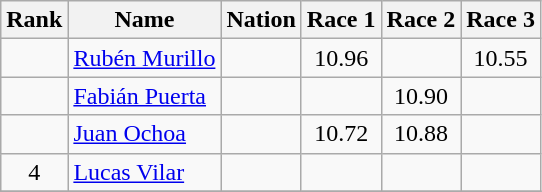<table class="wikitable sortable" style="text-align:center">
<tr>
<th>Rank</th>
<th>Name</th>
<th>Nation</th>
<th>Race 1</th>
<th>Race 2</th>
<th>Race 3</th>
</tr>
<tr>
<td></td>
<td align=left><a href='#'>Rubén Murillo</a></td>
<td align=left></td>
<td>10.96</td>
<td></td>
<td>10.55</td>
</tr>
<tr>
<td></td>
<td align=left><a href='#'>Fabián Puerta</a></td>
<td align=left></td>
<td></td>
<td>10.90</td>
<td></td>
</tr>
<tr>
<td></td>
<td align=left><a href='#'>Juan Ochoa</a></td>
<td align=left></td>
<td>10.72</td>
<td>10.88</td>
<td></td>
</tr>
<tr>
<td>4</td>
<td align=left><a href='#'>Lucas Vilar</a></td>
<td align=left></td>
<td></td>
<td></td>
<td></td>
</tr>
<tr>
</tr>
</table>
